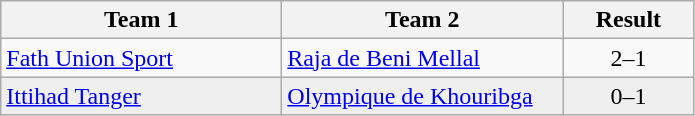<table class="wikitable">
<tr>
<th width="180">Team 1</th>
<th width="180">Team 2</th>
<th width="80">Result</th>
</tr>
<tr>
<td><a href='#'>Fath Union Sport</a></td>
<td><a href='#'>Raja de Beni Mellal</a></td>
<td align="center">2–1</td>
</tr>
<tr style="background:#EFEFEF">
<td><a href='#'>Ittihad Tanger</a></td>
<td><a href='#'>Olympique de Khouribga</a></td>
<td align="center">0–1</td>
</tr>
</table>
